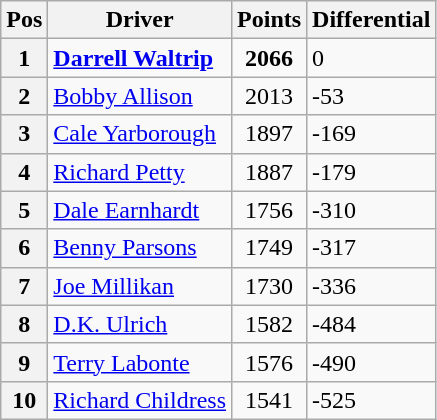<table class="wikitable">
<tr>
<th>Pos</th>
<th>Driver</th>
<th>Points</th>
<th>Differential</th>
</tr>
<tr>
<th>1 </th>
<td><strong><a href='#'>Darrell Waltrip</a></strong></td>
<td style="text-align:center;"><strong>2066</strong></td>
<td>0</td>
</tr>
<tr>
<th>2 </th>
<td><a href='#'>Bobby Allison</a></td>
<td style="text-align:center;">2013</td>
<td>-53</td>
</tr>
<tr>
<th>3 </th>
<td><a href='#'>Cale Yarborough</a></td>
<td style="text-align:center;">1897</td>
<td>-169</td>
</tr>
<tr>
<th>4 </th>
<td><a href='#'>Richard Petty</a></td>
<td style="text-align:center;">1887</td>
<td>-179</td>
</tr>
<tr>
<th>5 </th>
<td><a href='#'>Dale Earnhardt</a></td>
<td style="text-align:center;">1756</td>
<td>-310</td>
</tr>
<tr>
<th>6 </th>
<td><a href='#'>Benny Parsons</a></td>
<td style="text-align:center;">1749</td>
<td>-317</td>
</tr>
<tr>
<th>7 </th>
<td><a href='#'>Joe Millikan</a></td>
<td style="text-align:center;">1730</td>
<td>-336</td>
</tr>
<tr>
<th>8 </th>
<td><a href='#'>D.K. Ulrich</a></td>
<td style="text-align:center;">1582</td>
<td>-484</td>
</tr>
<tr>
<th>9 </th>
<td><a href='#'>Terry Labonte</a></td>
<td style="text-align:center;">1576</td>
<td>-490</td>
</tr>
<tr>
<th>10 </th>
<td><a href='#'>Richard Childress</a></td>
<td style="text-align:center;">1541</td>
<td>-525</td>
</tr>
</table>
